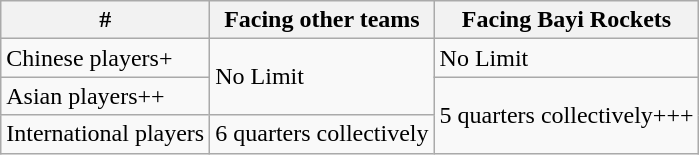<table class="wikitable">
<tr>
<th>#</th>
<th>Facing other teams</th>
<th>Facing Bayi Rockets</th>
</tr>
<tr>
<td>Chinese players+</td>
<td rowspan=2>No Limit</td>
<td>No Limit</td>
</tr>
<tr>
<td>Asian players++</td>
<td rowspan=2>5 quarters collectively+++</td>
</tr>
<tr>
<td>International players</td>
<td>6 quarters collectively</td>
</tr>
</table>
